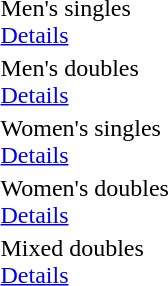<table>
<tr>
<td>Men's singles<br><a href='#'>Details</a></td>
<td></td>
<td></td>
<td></td>
</tr>
<tr>
<td>Men's doubles<br><a href='#'>Details</a></td>
<td><br></td>
<td><br></td>
<td><br></td>
</tr>
<tr>
<td>Women's singles<br><a href='#'>Details</a></td>
<td></td>
<td></td>
<td></td>
</tr>
<tr>
<td>Women's doubles<br><a href='#'>Details</a></td>
<td><br></td>
<td><br></td>
<td><br></td>
</tr>
<tr>
<td>Mixed doubles<br><a href='#'>Details</a></td>
<td><br></td>
<td><br></td>
<td><br></td>
</tr>
</table>
